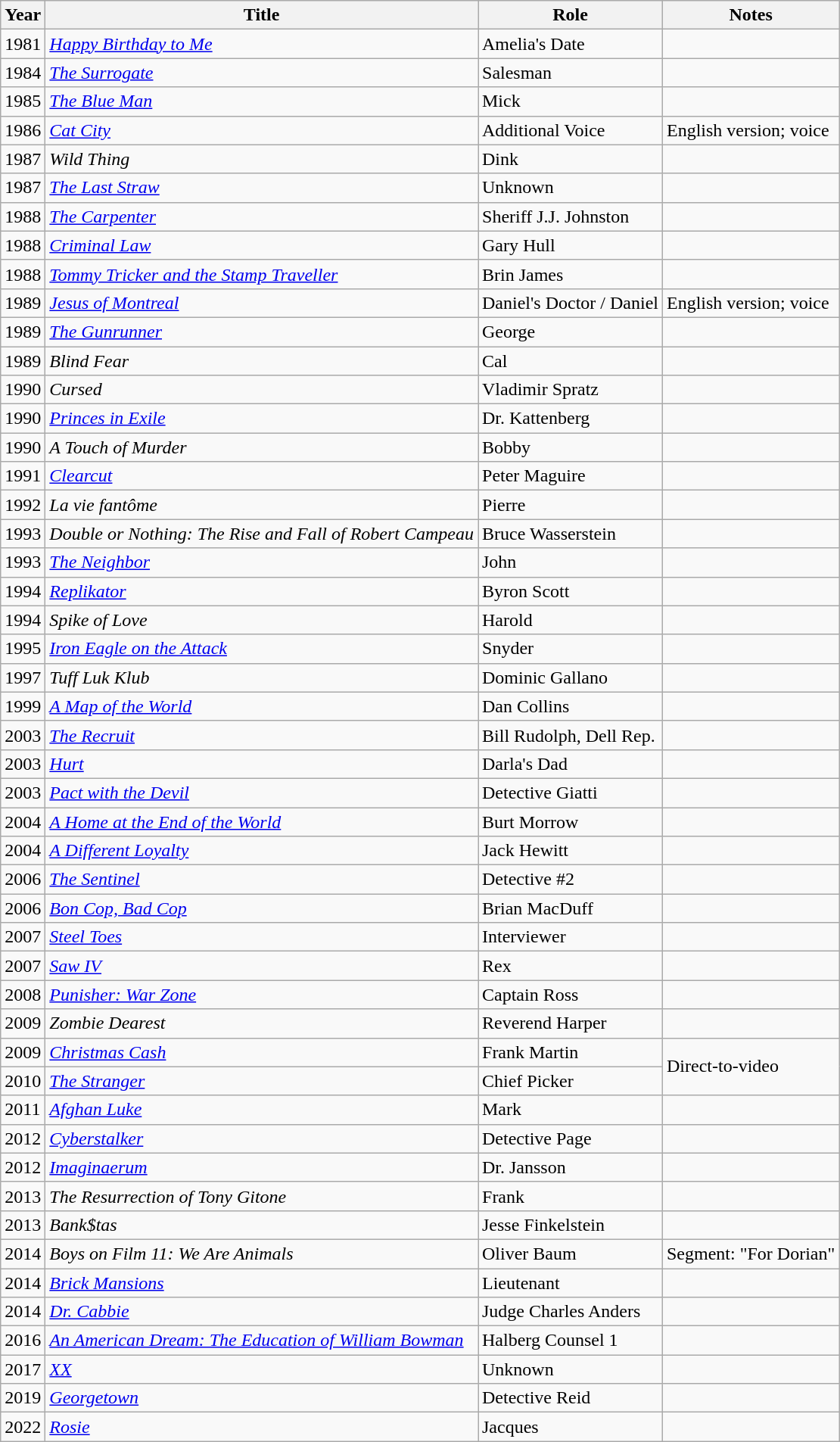<table class="wikitable sortable">
<tr>
<th>Year</th>
<th>Title</th>
<th>Role</th>
<th class="unsortable">Notes</th>
</tr>
<tr>
<td>1981</td>
<td><a href='#'><em>Happy Birthday to Me</em></a></td>
<td>Amelia's Date</td>
<td></td>
</tr>
<tr>
<td>1984</td>
<td data-sort-value="Surrogate, The"><a href='#'><em>The Surrogate</em></a></td>
<td>Salesman</td>
<td></td>
</tr>
<tr>
<td>1985</td>
<td data-sort-value="Blue Man, The"><a href='#'><em>The Blue Man</em></a></td>
<td>Mick</td>
<td></td>
</tr>
<tr>
<td>1986</td>
<td><em><a href='#'>Cat City</a></em></td>
<td>Additional Voice</td>
<td>English version; voice</td>
</tr>
<tr>
<td>1987</td>
<td><em>Wild Thing</em></td>
<td>Dink</td>
<td></td>
</tr>
<tr>
<td>1987</td>
<td data-sort-value="Last Straw, The"><a href='#'><em>The Last Straw</em></a></td>
<td>Unknown</td>
<td></td>
</tr>
<tr>
<td>1988</td>
<td data-sort-value="Carpenter, The"><a href='#'><em>The Carpenter</em></a></td>
<td>Sheriff J.J. Johnston</td>
<td></td>
</tr>
<tr>
<td>1988</td>
<td><a href='#'><em>Criminal Law</em></a></td>
<td>Gary Hull</td>
<td></td>
</tr>
<tr>
<td>1988</td>
<td><em><a href='#'>Tommy Tricker and the Stamp Traveller</a></em></td>
<td>Brin James</td>
<td></td>
</tr>
<tr>
<td>1989</td>
<td><em><a href='#'>Jesus of Montreal</a></em></td>
<td>Daniel's Doctor / Daniel</td>
<td>English version; voice</td>
</tr>
<tr>
<td>1989</td>
<td data-sort-value="Gunrunner, The"><a href='#'><em>The Gunrunner</em></a></td>
<td>George</td>
<td></td>
</tr>
<tr>
<td>1989</td>
<td><em>Blind Fear</em></td>
<td>Cal</td>
<td></td>
</tr>
<tr>
<td>1990</td>
<td><em>Cursed</em></td>
<td>Vladimir Spratz</td>
<td></td>
</tr>
<tr>
<td>1990</td>
<td><em><a href='#'>Princes in Exile</a></em></td>
<td>Dr. Kattenberg</td>
<td></td>
</tr>
<tr>
<td>1990</td>
<td data-sort-value="Touch of Murder, A"><em>A Touch of Murder</em></td>
<td>Bobby</td>
<td></td>
</tr>
<tr>
<td>1991</td>
<td><a href='#'><em>Clearcut</em></a></td>
<td>Peter Maguire</td>
<td></td>
</tr>
<tr>
<td>1992</td>
<td><em>La vie fantôme</em></td>
<td>Pierre</td>
<td></td>
</tr>
<tr>
<td>1993</td>
<td><em>Double or Nothing: The Rise and Fall of Robert Campeau</em></td>
<td>Bruce Wasserstein</td>
<td></td>
</tr>
<tr>
<td>1993</td>
<td data-sort-value="Neighbor, The"><a href='#'><em>The Neighbor</em></a></td>
<td>John</td>
<td></td>
</tr>
<tr>
<td>1994</td>
<td><em><a href='#'>Replikator</a></em></td>
<td>Byron Scott</td>
<td></td>
</tr>
<tr>
<td>1994</td>
<td><em>Spike of Love</em></td>
<td>Harold</td>
<td></td>
</tr>
<tr>
<td>1995</td>
<td><em><a href='#'>Iron Eagle on the Attack</a></em></td>
<td>Snyder</td>
<td></td>
</tr>
<tr>
<td>1997</td>
<td><em>Tuff Luk Klub</em></td>
<td>Dominic Gallano</td>
<td></td>
</tr>
<tr>
<td>1999</td>
<td data-sort-value="Map of the World, A"><a href='#'><em>A Map of the World</em></a></td>
<td>Dan Collins</td>
<td></td>
</tr>
<tr>
<td>2003</td>
<td data-sort-value="Recruit, The"><em><a href='#'>The Recruit</a></em></td>
<td>Bill Rudolph, Dell Rep.</td>
<td></td>
</tr>
<tr>
<td>2003</td>
<td><a href='#'><em>Hurt</em></a></td>
<td>Darla's Dad</td>
<td></td>
</tr>
<tr>
<td>2003</td>
<td><a href='#'><em>Pact with the Devil</em></a></td>
<td>Detective Giatti</td>
<td></td>
</tr>
<tr>
<td>2004</td>
<td data-sort-value="Home at the End of the World, A"><a href='#'><em>A Home at the End of the World</em></a></td>
<td>Burt Morrow</td>
<td></td>
</tr>
<tr>
<td>2004</td>
<td data-sort-value="Different Loyalty, A"><em><a href='#'>A Different Loyalty</a></em></td>
<td>Jack Hewitt</td>
<td></td>
</tr>
<tr>
<td>2006</td>
<td data-sort-value="Sentinel, The"><a href='#'><em>The Sentinel</em></a></td>
<td>Detective #2</td>
<td></td>
</tr>
<tr>
<td>2006</td>
<td><em><a href='#'>Bon Cop, Bad Cop</a></em></td>
<td>Brian MacDuff</td>
<td></td>
</tr>
<tr>
<td>2007</td>
<td><em><a href='#'>Steel Toes</a></em></td>
<td>Interviewer</td>
<td></td>
</tr>
<tr>
<td>2007</td>
<td><em><a href='#'>Saw IV</a></em></td>
<td>Rex</td>
<td></td>
</tr>
<tr>
<td>2008</td>
<td><em><a href='#'>Punisher: War Zone</a></em></td>
<td>Captain Ross</td>
<td></td>
</tr>
<tr>
<td>2009</td>
<td><em>Zombie Dearest</em></td>
<td>Reverend Harper</td>
<td></td>
</tr>
<tr>
<td>2009</td>
<td><em><a href='#'>Christmas Cash</a></em></td>
<td>Frank Martin</td>
<td rowspan="2">Direct-to-video</td>
</tr>
<tr>
<td>2010</td>
<td data-sort-value="Stranger, The"><a href='#'><em>The Stranger</em></a></td>
<td>Chief Picker</td>
</tr>
<tr>
<td>2011</td>
<td><em><a href='#'>Afghan Luke</a></em></td>
<td>Mark</td>
<td></td>
</tr>
<tr>
<td>2012</td>
<td><a href='#'><em>Cyberstalker</em></a></td>
<td>Detective Page</td>
<td></td>
</tr>
<tr>
<td>2012</td>
<td><a href='#'><em>Imaginaerum</em></a></td>
<td>Dr. Jansson</td>
<td></td>
</tr>
<tr>
<td>2013</td>
<td data-sort-value="Resurrection of Tony Gitone, The"><em>The Resurrection of Tony Gitone</em></td>
<td>Frank</td>
<td></td>
</tr>
<tr>
<td>2013</td>
<td><em>Bank$tas</em></td>
<td>Jesse Finkelstein</td>
<td></td>
</tr>
<tr>
<td>2014</td>
<td><em>Boys on Film 11: We Are Animals</em></td>
<td>Oliver Baum</td>
<td>Segment: "For Dorian"</td>
</tr>
<tr>
<td>2014</td>
<td><em><a href='#'>Brick Mansions</a></em></td>
<td>Lieutenant</td>
<td></td>
</tr>
<tr>
<td>2014</td>
<td><em><a href='#'>Dr. Cabbie</a></em></td>
<td>Judge Charles Anders</td>
<td></td>
</tr>
<tr>
<td>2016</td>
<td><em><a href='#'>An American Dream: The Education of William Bowman</a></em></td>
<td>Halberg Counsel 1</td>
<td></td>
</tr>
<tr>
<td>2017</td>
<td><a href='#'><em>XX</em></a></td>
<td>Unknown</td>
<td></td>
</tr>
<tr>
<td>2019</td>
<td><a href='#'><em>Georgetown</em></a></td>
<td>Detective Reid</td>
<td></td>
</tr>
<tr>
<td>2022</td>
<td><em><a href='#'>Rosie</a></em></td>
<td>Jacques</td>
<td></td>
</tr>
</table>
